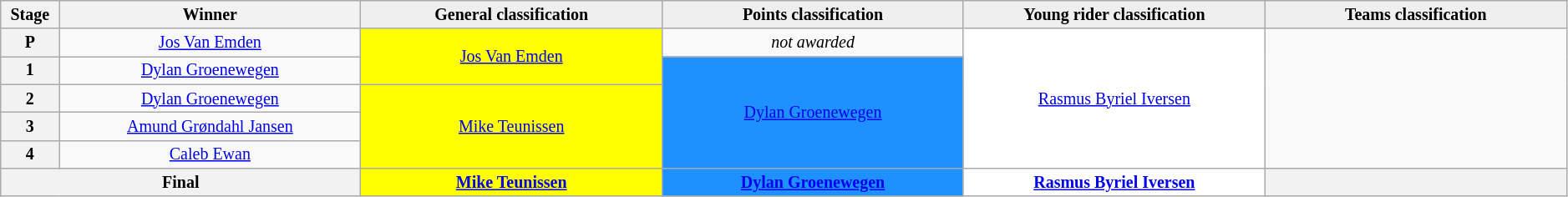<table class="wikitable" style="text-align: center; font-size:smaller;">
<tr style="background:#efefef;">
<th style="width:1%;">Stage</th>
<th style="width:11%;">Winner</th>
<th style="background:#efefef; width:11%;">General classification<br></th>
<th style="background:#efefef; width:11%;">Points classification<br></th>
<th style="background:#efefef; width:11%;">Young rider classification<br></th>
<th style="background:#efefef; width:11%;">Teams classification<br></th>
</tr>
<tr>
<th>P</th>
<td><a href='#'>Jos Van Emden</a></td>
<td style="background:yellow;" rowspan="2"><a href='#'>Jos Van Emden</a></td>
<td><em>not awarded</em></td>
<td style="background:white;" rowspan="5"><a href='#'>Rasmus Byriel Iversen</a></td>
<td rowspan="5"></td>
</tr>
<tr>
<th>1</th>
<td><a href='#'>Dylan Groenewegen</a></td>
<td style="background:DodgerBlue;" rowspan="4"><a href='#'>Dylan Groenewegen</a></td>
</tr>
<tr>
<th>2</th>
<td><a href='#'>Dylan Groenewegen</a></td>
<td style="background:yellow;" rowspan="3"><a href='#'>Mike Teunissen</a></td>
</tr>
<tr>
<th>3</th>
<td><a href='#'>Amund Grøndahl Jansen</a></td>
</tr>
<tr>
<th>4</th>
<td><a href='#'>Caleb Ewan</a></td>
</tr>
<tr>
<th colspan=2><strong>Final</strong></th>
<th style="background:yellow;"><a href='#'>Mike Teunissen</a></th>
<th style="background:DodgerBlue;"><a href='#'>Dylan Groenewegen</a></th>
<th style="background:white;"><a href='#'>Rasmus Byriel Iversen</a></th>
<th style="background:offwhite;"></th>
</tr>
</table>
